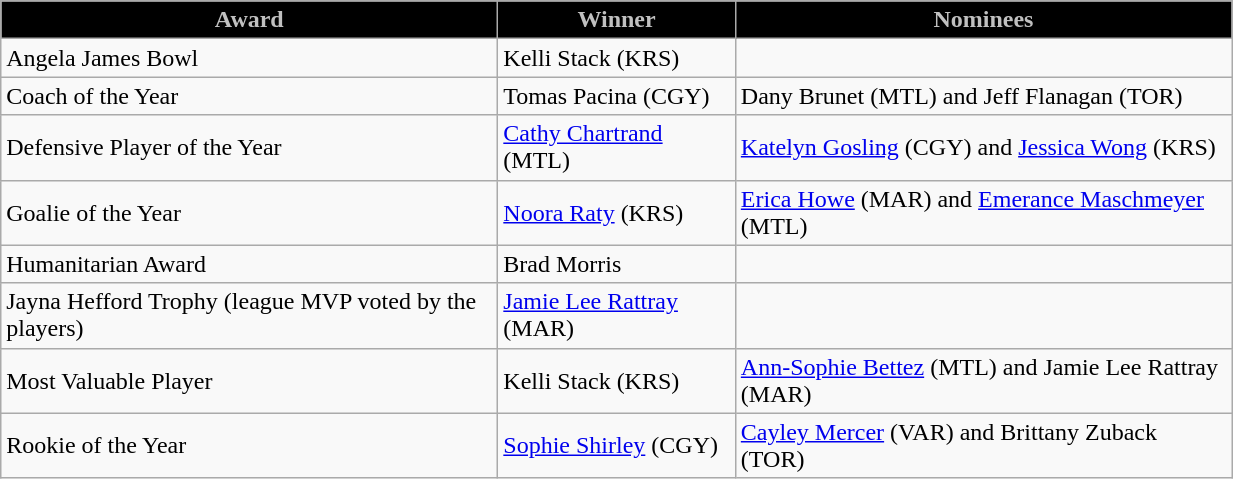<table class="wikitable" width="65%">
<tr align="center"  style="background:black;color:silver;">
<td><strong>Award</strong></td>
<td><strong>Winner</strong></td>
<td><strong>Nominees</strong></td>
</tr>
<tr>
<td>Angela James Bowl</td>
<td>Kelli Stack (KRS)</td>
<td></td>
</tr>
<tr>
<td>Coach of the Year</td>
<td>Tomas Pacina (CGY)</td>
<td>Dany Brunet (MTL) and Jeff Flanagan (TOR)</td>
</tr>
<tr>
<td>Defensive Player of the Year</td>
<td><a href='#'>Cathy Chartrand</a> (MTL)</td>
<td><a href='#'>Katelyn Gosling</a> (CGY) and <a href='#'>Jessica Wong</a> (KRS)</td>
</tr>
<tr>
<td>Goalie of the Year</td>
<td><a href='#'>Noora Raty</a> (KRS)</td>
<td><a href='#'>Erica Howe</a> (MAR) and <a href='#'>Emerance Maschmeyer</a> (MTL)</td>
</tr>
<tr>
<td>Humanitarian Award</td>
<td>Brad Morris</td>
<td></td>
</tr>
<tr>
<td>Jayna Hefford Trophy (league MVP voted by the players)</td>
<td><a href='#'>Jamie Lee Rattray</a> (MAR)</td>
<td></td>
</tr>
<tr>
<td>Most Valuable Player</td>
<td>Kelli Stack (KRS)</td>
<td><a href='#'>Ann-Sophie Bettez</a> (MTL) and Jamie Lee Rattray (MAR)</td>
</tr>
<tr>
<td>Rookie of the Year</td>
<td><a href='#'>Sophie Shirley</a> (CGY)</td>
<td><a href='#'>Cayley Mercer</a> (VAR) and Brittany Zuback (TOR)</td>
</tr>
</table>
